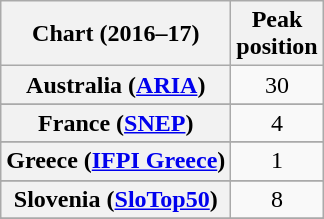<table class="wikitable sortable plainrowheaders" style="text-align:center">
<tr>
<th>Chart (2016–17)</th>
<th>Peak<br> position</th>
</tr>
<tr>
<th scope="row">Australia (<a href='#'>ARIA</a>)</th>
<td>30</td>
</tr>
<tr>
</tr>
<tr>
</tr>
<tr>
</tr>
<tr>
</tr>
<tr>
</tr>
<tr>
</tr>
<tr>
</tr>
<tr>
</tr>
<tr>
</tr>
<tr>
<th scope="row">France (<a href='#'>SNEP</a>)</th>
<td>4</td>
</tr>
<tr>
</tr>
<tr>
<th scope="row">Greece (<a href='#'>IFPI Greece</a>)</th>
<td>1</td>
</tr>
<tr>
</tr>
<tr>
</tr>
<tr>
</tr>
<tr>
</tr>
<tr>
</tr>
<tr>
</tr>
<tr>
</tr>
<tr>
</tr>
<tr>
<th scope="row">Slovenia (<a href='#'>SloTop50</a>)</th>
<td>8</td>
</tr>
<tr>
</tr>
<tr>
</tr>
<tr>
</tr>
<tr>
</tr>
<tr>
</tr>
<tr>
</tr>
<tr>
</tr>
<tr>
</tr>
<tr>
</tr>
</table>
